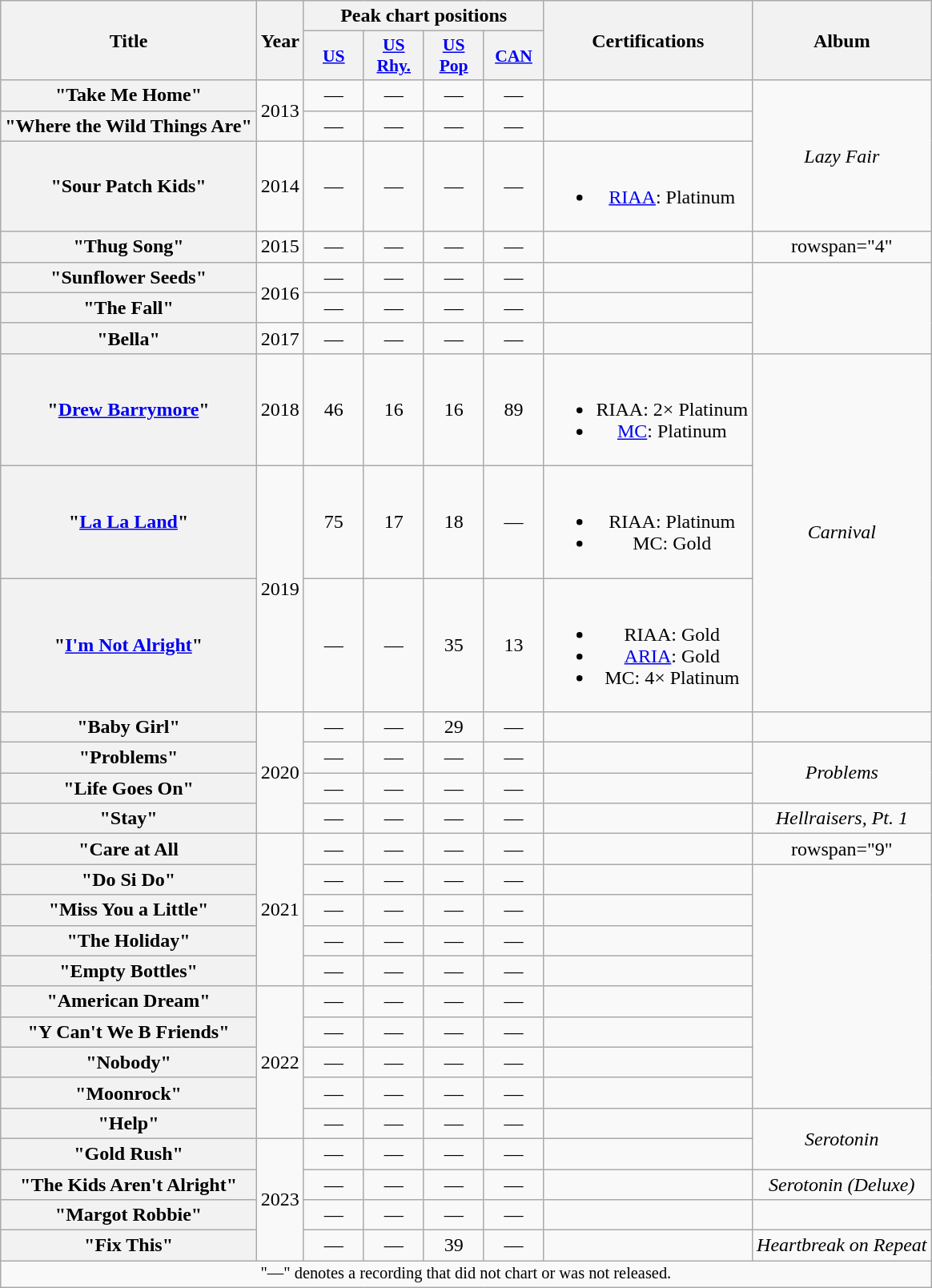<table class="wikitable plainrowheaders" style="text-align:center;">
<tr>
<th scope="col" rowspan="2">Title</th>
<th scope="col" rowspan="2">Year</th>
<th scope="col" colspan="4">Peak chart positions</th>
<th scope="col" rowspan="2">Certifications</th>
<th scope="col" rowspan="2">Album</th>
</tr>
<tr>
<th scope="col" style="width:3em;font-size:90%;"><a href='#'>US</a><br></th>
<th scope="col" style="width:3em;font-size:90%;"><a href='#'>US Rhy.</a><br></th>
<th scope="col" style="width:3em;font-size:90%;"><a href='#'>US Pop</a><br></th>
<th scope="col" style="width:3em;font-size:90%;"><a href='#'>CAN</a><br></th>
</tr>
<tr>
<th scope="row">"Take Me Home"</th>
<td rowspan="2">2013</td>
<td>—</td>
<td>—</td>
<td>—</td>
<td>—</td>
<td></td>
<td rowspan="3"><em>Lazy Fair</em></td>
</tr>
<tr>
<th scope="row">"Where the Wild Things Are"</th>
<td>—</td>
<td>—</td>
<td>—</td>
<td>—</td>
<td></td>
</tr>
<tr>
<th scope="row">"Sour Patch Kids"</th>
<td>2014</td>
<td>—</td>
<td>—</td>
<td>—</td>
<td>—</td>
<td><br><ul><li><a href='#'>RIAA</a>: Platinum</li></ul></td>
</tr>
<tr>
<th scope="row">"Thug Song"</th>
<td>2015</td>
<td>—</td>
<td>—</td>
<td>—</td>
<td>—</td>
<td></td>
<td>rowspan="4" </td>
</tr>
<tr>
<th scope="row">"Sunflower Seeds"</th>
<td rowspan="2">2016</td>
<td>—</td>
<td>—</td>
<td>—</td>
<td>—</td>
<td></td>
</tr>
<tr>
<th scope="row">"The Fall"</th>
<td>—</td>
<td>—</td>
<td>—</td>
<td>—</td>
<td></td>
</tr>
<tr>
<th scope="row">"Bella"<br></th>
<td>2017</td>
<td>—</td>
<td>—</td>
<td>—</td>
<td>—</td>
<td></td>
</tr>
<tr>
<th scope="row">"<a href='#'>Drew Barrymore</a>"</th>
<td>2018</td>
<td>46</td>
<td>16</td>
<td>16</td>
<td>89</td>
<td><br><ul><li>RIAA: 2× Platinum</li><li><a href='#'>MC</a>: Platinum</li></ul></td>
<td rowspan="3"><em>Carnival</em></td>
</tr>
<tr>
<th scope="row">"<a href='#'>La La Land</a>"<br></th>
<td rowspan="2">2019</td>
<td>75</td>
<td>17</td>
<td>18</td>
<td>—</td>
<td><br><ul><li>RIAA: Platinum</li><li>MC: Gold</li></ul></td>
</tr>
<tr>
<th scope="row">"<a href='#'>I'm Not Alright</a>" <br></th>
<td>—</td>
<td>—</td>
<td>35</td>
<td>13</td>
<td><br><ul><li>RIAA: Gold</li><li><a href='#'>ARIA</a>: Gold</li><li>MC: 4× Platinum</li></ul></td>
</tr>
<tr>
<th scope="row">"Baby Girl"<br></th>
<td rowspan="4">2020</td>
<td>—</td>
<td>—</td>
<td>29</td>
<td>—</td>
<td></td>
<td></td>
</tr>
<tr>
<th scope="row">"Problems"<br></th>
<td>—</td>
<td>—</td>
<td>—</td>
<td>—</td>
<td></td>
<td rowspan="2"><em>Problems</em></td>
</tr>
<tr>
<th scope="row">"Life Goes On"</th>
<td>—</td>
<td>—</td>
<td>—</td>
<td>—</td>
<td></td>
</tr>
<tr>
<th scope="row">"Stay"<br></th>
<td>—</td>
<td>—</td>
<td>—</td>
<td>—</td>
<td></td>
<td><em>Hellraisers, Pt. 1</em></td>
</tr>
<tr>
<th scope="row">"Care at All</th>
<td rowspan="5">2021</td>
<td>—</td>
<td>—</td>
<td>—</td>
<td>—</td>
<td></td>
<td>rowspan="9" </td>
</tr>
<tr>
<th scope="row">"Do Si Do"<br></th>
<td>—</td>
<td>—</td>
<td>—</td>
<td>—</td>
<td></td>
</tr>
<tr>
<th scope="row">"Miss You a Little"<br></th>
<td>—</td>
<td>—</td>
<td>—</td>
<td>—</td>
<td></td>
</tr>
<tr>
<th scope="row">"The Holiday"</th>
<td>—</td>
<td>—</td>
<td>—</td>
<td>—</td>
<td></td>
</tr>
<tr>
<th scope="row">"Empty Bottles"<br></th>
<td>—</td>
<td>—</td>
<td>—</td>
<td>—</td>
<td></td>
</tr>
<tr>
<th scope="row">"American Dream"</th>
<td rowspan="5">2022</td>
<td>—</td>
<td>—</td>
<td>—</td>
<td>—</td>
<td></td>
</tr>
<tr>
<th scope="row">"Y Can't We B Friends"</th>
<td>—</td>
<td>—</td>
<td>—</td>
<td>—</td>
<td></td>
</tr>
<tr>
<th scope="row">"Nobody"</th>
<td>—</td>
<td>—</td>
<td>—</td>
<td>—</td>
<td></td>
</tr>
<tr>
<th scope="row">"Moonrock"</th>
<td>—</td>
<td>—</td>
<td>—</td>
<td>—</td>
<td></td>
</tr>
<tr>
<th scope="row">"Help"<br></th>
<td>—</td>
<td>—</td>
<td>—</td>
<td>—</td>
<td></td>
<td rowspan="2"><em>Serotonin</em></td>
</tr>
<tr>
<th scope="row">"Gold Rush"</th>
<td rowspan="4">2023</td>
<td>—</td>
<td>—</td>
<td>—</td>
<td>—</td>
<td></td>
</tr>
<tr>
<th scope="row">"The Kids Aren't Alright"</th>
<td>—</td>
<td>—</td>
<td>—</td>
<td>—</td>
<td></td>
<td><em>Serotonin (Deluxe)</em></td>
</tr>
<tr>
<th scope="row">"Margot Robbie"</th>
<td>—</td>
<td>—</td>
<td>—</td>
<td>—</td>
<td></td>
<td></td>
</tr>
<tr>
<th scope="row">"Fix This"<br></th>
<td>—</td>
<td>—</td>
<td>39</td>
<td>—</td>
<td></td>
<td><em>Heartbreak on Repeat</em></td>
</tr>
<tr>
<td colspan="8" style="font-size:85%">"—" denotes a recording that did not chart or was not released.</td>
</tr>
</table>
